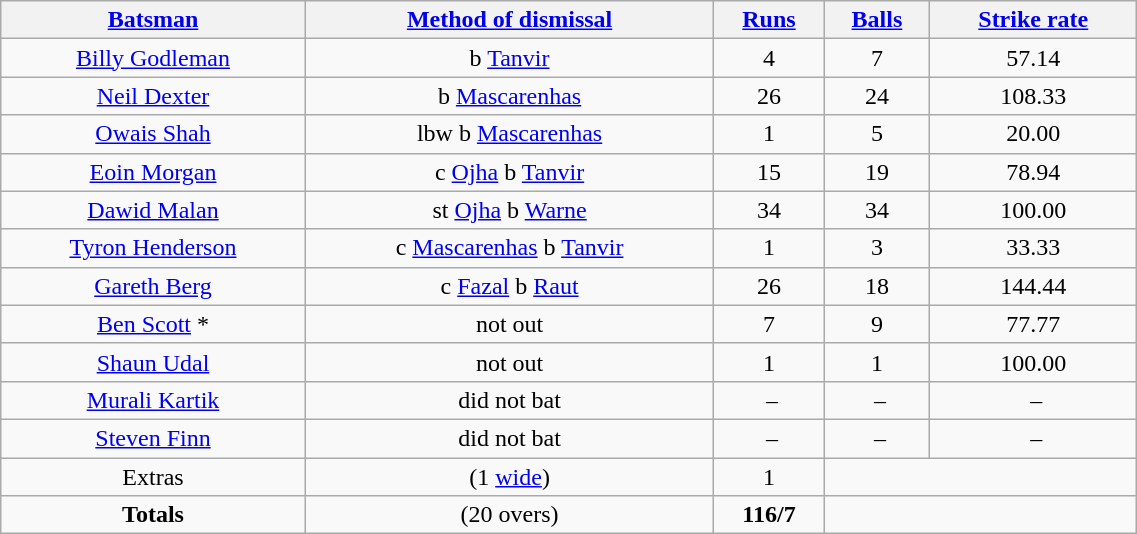<table border="1" cellpadding="1" cellspacing="0" style="border: grey solid 1px; border-collapse: collapse; text-align: center; width: 60%;" class=wikitable>
<tr>
<th><a href='#'>Batsman</a></th>
<th><a href='#'>Method of dismissal</a></th>
<th><a href='#'>Runs</a></th>
<th><a href='#'>Balls</a></th>
<th><a href='#'>Strike rate</a></th>
</tr>
<tr>
<td><a href='#'>Billy Godleman</a></td>
<td>b <a href='#'>Tanvir</a></td>
<td>4</td>
<td>7</td>
<td>57.14</td>
</tr>
<tr>
<td><a href='#'>Neil Dexter</a></td>
<td>b <a href='#'>Mascarenhas</a></td>
<td>26</td>
<td>24</td>
<td>108.33</td>
</tr>
<tr>
<td><a href='#'>Owais Shah</a></td>
<td>lbw b <a href='#'>Mascarenhas</a></td>
<td>1</td>
<td>5</td>
<td>20.00</td>
</tr>
<tr>
<td><a href='#'>Eoin Morgan</a></td>
<td>c <a href='#'>Ojha</a> b <a href='#'>Tanvir</a></td>
<td>15</td>
<td>19</td>
<td>78.94</td>
</tr>
<tr>
<td><a href='#'>Dawid Malan</a></td>
<td>st  <a href='#'>Ojha</a> b <a href='#'>Warne</a></td>
<td>34</td>
<td>34</td>
<td>100.00</td>
</tr>
<tr>
<td><a href='#'>Tyron Henderson</a></td>
<td>c <a href='#'>Mascarenhas</a> b <a href='#'>Tanvir</a></td>
<td>1</td>
<td>3</td>
<td>33.33</td>
</tr>
<tr>
<td><a href='#'>Gareth Berg</a></td>
<td>c <a href='#'>Fazal</a> b <a href='#'>Raut</a></td>
<td>26</td>
<td>18</td>
<td>144.44</td>
</tr>
<tr>
<td><a href='#'>Ben Scott</a> *</td>
<td>not out</td>
<td>7</td>
<td>9</td>
<td>77.77</td>
</tr>
<tr>
<td><a href='#'>Shaun Udal</a></td>
<td>not out</td>
<td>1</td>
<td>1</td>
<td>100.00</td>
</tr>
<tr>
<td><a href='#'>Murali Kartik</a></td>
<td>did not bat</td>
<td> –</td>
<td> –</td>
<td> –</td>
</tr>
<tr>
<td><a href='#'>Steven Finn</a></td>
<td>did not bat</td>
<td> –</td>
<td> –</td>
<td> –</td>
</tr>
<tr>
<td>Extras</td>
<td>(1 <a href='#'>wide</a>)</td>
<td>1</td>
<td colspan="2"></td>
</tr>
<tr>
<td><strong>Totals</strong></td>
<td>(20 overs)</td>
<td><strong>116/7</strong></td>
<td colspan="2"></td>
</tr>
</table>
